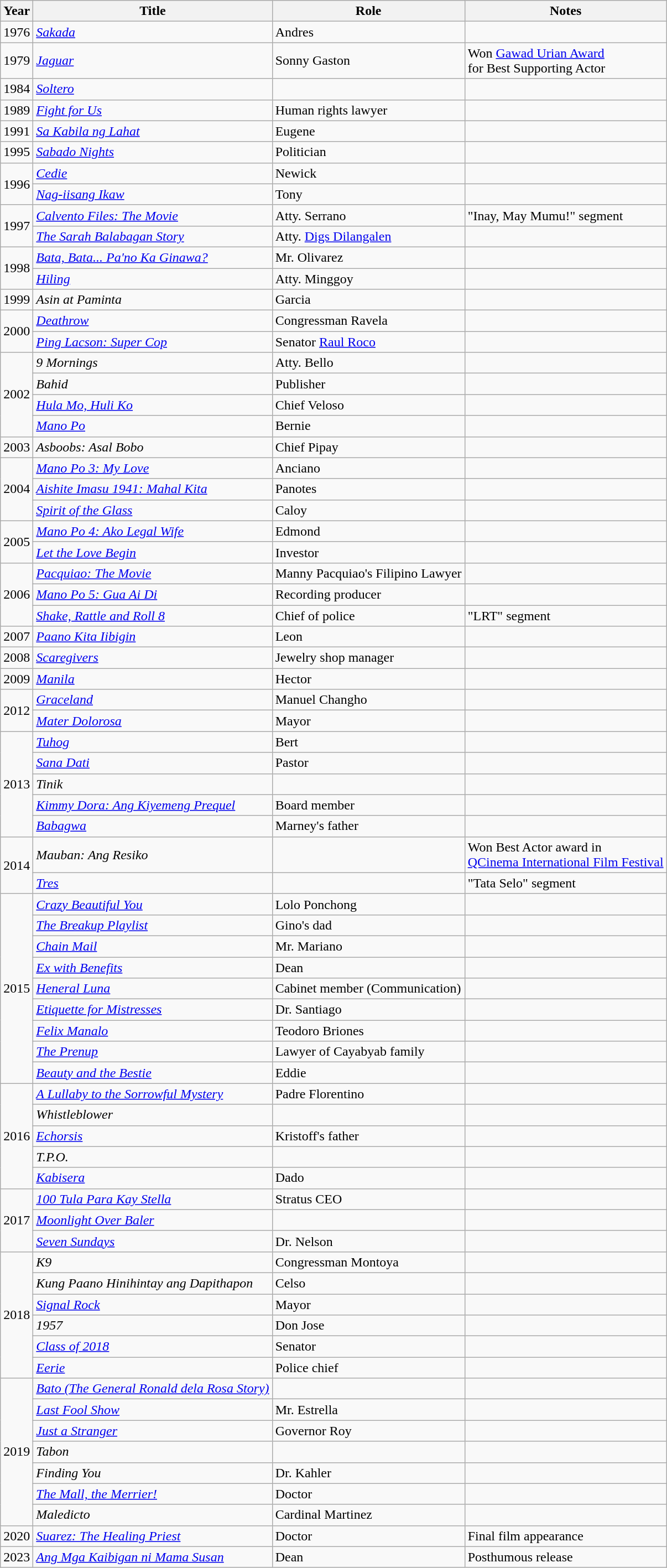<table class="wikitable sortable" >
<tr>
<th>Year</th>
<th>Title</th>
<th>Role</th>
<th>Notes</th>
</tr>
<tr>
<td>1976</td>
<td><em><a href='#'>Sakada</a></em></td>
<td>Andres</td>
<td></td>
</tr>
<tr>
<td>1979</td>
<td><em><a href='#'>Jaguar</a></em></td>
<td>Sonny Gaston</td>
<td>Won <a href='#'>Gawad Urian Award</a> <br>for Best Supporting Actor</td>
</tr>
<tr>
<td>1984</td>
<td><em><a href='#'>Soltero</a></em></td>
<td></td>
<td></td>
</tr>
<tr>
<td>1989</td>
<td><em><a href='#'>Fight for Us</a></em></td>
<td>Human rights lawyer</td>
<td></td>
</tr>
<tr>
<td>1991</td>
<td><em><a href='#'>Sa Kabila ng Lahat</a></em></td>
<td>Eugene</td>
<td></td>
</tr>
<tr>
<td>1995</td>
<td><em><a href='#'>Sabado Nights</a></em></td>
<td>Politician</td>
<td></td>
</tr>
<tr>
<td rowspan="2">1996</td>
<td><em><a href='#'>Cedie</a></em></td>
<td>Newick</td>
<td></td>
</tr>
<tr>
<td><em><a href='#'>Nag-iisang Ikaw</a></em></td>
<td>Tony</td>
<td></td>
</tr>
<tr>
<td rowspan="2">1997</td>
<td><em><a href='#'>Calvento Files: The Movie</a></em></td>
<td>Atty. Serrano</td>
<td>"Inay, May Mumu!" segment</td>
</tr>
<tr>
<td><em><a href='#'>The Sarah Balabagan Story</a></em></td>
<td>Atty. <a href='#'>Digs Dilangalen</a></td>
<td></td>
</tr>
<tr>
<td rowspan="2">1998</td>
<td><em><a href='#'>Bata, Bata... Pa'no Ka Ginawa?</a></em></td>
<td>Mr. Olivarez</td>
<td></td>
</tr>
<tr>
<td><em><a href='#'>Hiling</a></em></td>
<td>Atty. Minggoy</td>
<td></td>
</tr>
<tr>
<td>1999</td>
<td><em>Asin at Paminta</em></td>
<td>Garcia</td>
<td></td>
</tr>
<tr>
<td rowspan="2">2000</td>
<td><em><a href='#'>Deathrow</a></em></td>
<td>Congressman Ravela</td>
<td></td>
</tr>
<tr>
<td><em><a href='#'>Ping Lacson: Super Cop</a></em></td>
<td>Senator <a href='#'>Raul Roco</a></td>
<td></td>
</tr>
<tr>
<td rowspan="4">2002</td>
<td><em>9 Mornings</em></td>
<td>Atty. Bello</td>
<td></td>
</tr>
<tr>
<td><em>Bahid</em></td>
<td>Publisher</td>
<td></td>
</tr>
<tr>
<td><em><a href='#'>Hula Mo, Huli Ko</a></em></td>
<td>Chief Veloso</td>
<td></td>
</tr>
<tr>
<td><em><a href='#'>Mano Po</a></em></td>
<td>Bernie</td>
<td></td>
</tr>
<tr>
<td>2003</td>
<td><em>Asboobs: Asal Bobo</em></td>
<td>Chief Pipay</td>
<td></td>
</tr>
<tr>
<td rowspan="3">2004</td>
<td><em><a href='#'>Mano Po 3: My Love</a></em></td>
<td>Anciano</td>
<td></td>
</tr>
<tr>
<td><em><a href='#'>Aishite Imasu 1941: Mahal Kita</a></em></td>
<td>Panotes</td>
<td></td>
</tr>
<tr>
<td><em><a href='#'>Spirit of the Glass</a></em></td>
<td>Caloy</td>
</tr>
<tr>
<td rowspan="2">2005</td>
<td><em><a href='#'>Mano Po 4: Ako Legal Wife</a></em></td>
<td>Edmond</td>
<td></td>
</tr>
<tr>
<td><em><a href='#'>Let the Love Begin</a></em></td>
<td>Investor</td>
<td></td>
</tr>
<tr>
<td rowspan="3">2006</td>
<td><em><a href='#'>Pacquiao: The Movie</a></em></td>
<td>Manny Pacquiao's Filipino Lawyer</td>
<td></td>
</tr>
<tr>
<td><em><a href='#'>Mano Po 5: Gua Ai Di</a></em></td>
<td>Recording producer</td>
<td></td>
</tr>
<tr>
<td><em><a href='#'>Shake, Rattle and Roll 8</a></em></td>
<td>Chief of police</td>
<td>"LRT" segment</td>
</tr>
<tr>
<td>2007</td>
<td><em><a href='#'>Paano Kita Iibigin</a></em></td>
<td>Leon</td>
<td></td>
</tr>
<tr>
<td>2008</td>
<td><em><a href='#'>Scaregivers</a></em></td>
<td>Jewelry shop manager</td>
<td></td>
</tr>
<tr>
<td>2009</td>
<td><em><a href='#'>Manila</a></em></td>
<td>Hector</td>
<td></td>
</tr>
<tr>
<td rowspan="2">2012</td>
<td><em><a href='#'>Graceland</a></em></td>
<td>Manuel Changho</td>
<td></td>
</tr>
<tr>
<td><em><a href='#'>Mater Dolorosa</a></em></td>
<td>Mayor</td>
<td></td>
</tr>
<tr>
<td rowspan="5">2013</td>
<td><em><a href='#'>Tuhog</a></em></td>
<td>Bert</td>
<td></td>
</tr>
<tr>
<td><em><a href='#'>Sana Dati</a></em></td>
<td>Pastor</td>
<td></td>
</tr>
<tr>
<td><em>Tinik</em></td>
<td></td>
<td></td>
</tr>
<tr>
<td><em><a href='#'>Kimmy Dora: Ang Kiyemeng Prequel</a></em></td>
<td>Board member</td>
<td></td>
</tr>
<tr>
<td><em><a href='#'>Babagwa</a></em></td>
<td>Marney's father</td>
<td></td>
</tr>
<tr>
<td rowspan="2">2014</td>
<td><em>Mauban: Ang Resiko</em></td>
<td></td>
<td>Won Best Actor award in<br><a href='#'>QCinema International Film Festival</a></td>
</tr>
<tr>
<td><em><a href='#'>Tres</a></em></td>
<td></td>
<td>"Tata Selo" segment</td>
</tr>
<tr>
<td rowspan="9">2015</td>
<td><em><a href='#'>Crazy Beautiful You</a></em></td>
<td>Lolo Ponchong</td>
<td></td>
</tr>
<tr>
<td><em><a href='#'>The Breakup Playlist</a></em></td>
<td>Gino's dad</td>
<td></td>
</tr>
<tr>
<td><em><a href='#'>Chain Mail</a></em></td>
<td>Mr. Mariano</td>
<td></td>
</tr>
<tr>
<td><em><a href='#'>Ex with Benefits</a></em></td>
<td>Dean</td>
<td></td>
</tr>
<tr>
<td><em><a href='#'>Heneral Luna</a></em></td>
<td>Cabinet member (Communication)</td>
<td></td>
</tr>
<tr>
<td><em><a href='#'>Etiquette for Mistresses</a></em></td>
<td>Dr. Santiago</td>
<td></td>
</tr>
<tr>
<td><em><a href='#'>Felix Manalo</a></em></td>
<td>Teodoro Briones</td>
<td></td>
</tr>
<tr>
<td><em><a href='#'>The Prenup</a></em></td>
<td>Lawyer of Cayabyab family</td>
<td></td>
</tr>
<tr>
<td><em><a href='#'>Beauty and the Bestie</a></em></td>
<td>Eddie</td>
<td></td>
</tr>
<tr>
<td rowspan="5">2016</td>
<td><em><a href='#'>A Lullaby to the Sorrowful Mystery</a></em></td>
<td>Padre Florentino</td>
<td></td>
</tr>
<tr>
<td><em>Whistleblower</em></td>
<td></td>
<td></td>
</tr>
<tr>
<td><em><a href='#'>Echorsis</a></em></td>
<td>Kristoff's father</td>
<td></td>
</tr>
<tr>
<td><em>T.P.O.</em></td>
<td></td>
<td></td>
</tr>
<tr>
<td><em><a href='#'>Kabisera</a></em></td>
<td>Dado</td>
<td></td>
</tr>
<tr>
<td rowspan="3">2017</td>
<td><em><a href='#'>100 Tula Para Kay Stella</a></em></td>
<td>Stratus CEO</td>
<td></td>
</tr>
<tr>
<td><em><a href='#'>Moonlight Over Baler</a></em></td>
<td></td>
<td></td>
</tr>
<tr>
<td><em><a href='#'>Seven Sundays</a></em></td>
<td>Dr. Nelson</td>
<td></td>
</tr>
<tr>
<td rowspan="6">2018</td>
<td><em>K9</em></td>
<td>Congressman Montoya</td>
<td></td>
</tr>
<tr>
<td><em>Kung Paano Hinihintay ang Dapithapon</em></td>
<td>Celso</td>
<td></td>
</tr>
<tr>
<td><em><a href='#'>Signal Rock</a></em></td>
<td>Mayor</td>
<td></td>
</tr>
<tr>
<td><em>1957</em></td>
<td>Don Jose</td>
<td></td>
</tr>
<tr>
<td><em><a href='#'>Class of 2018</a></em></td>
<td>Senator</td>
<td></td>
</tr>
<tr>
<td><em><a href='#'>Eerie</a></em></td>
<td>Police chief</td>
<td></td>
</tr>
<tr>
<td rowspan="7">2019</td>
<td><em><a href='#'>Bato (The General Ronald dela Rosa Story)</a></em></td>
<td></td>
<td></td>
</tr>
<tr>
<td><em><a href='#'>Last Fool Show</a></em></td>
<td>Mr. Estrella</td>
<td></td>
</tr>
<tr>
<td><em><a href='#'>Just a Stranger</a></em></td>
<td>Governor Roy</td>
<td></td>
</tr>
<tr>
<td><em>Tabon</em></td>
<td></td>
<td></td>
</tr>
<tr>
<td><em>Finding You</em></td>
<td>Dr. Kahler</td>
<td></td>
</tr>
<tr>
<td><em><a href='#'>The Mall, the Merrier!</a></em></td>
<td>Doctor</td>
<td></td>
</tr>
<tr>
<td><em>Maledicto</em></td>
<td>Cardinal Martinez</td>
<td></td>
</tr>
<tr>
<td>2020</td>
<td><em><a href='#'>Suarez: The Healing Priest</a></em></td>
<td>Doctor</td>
<td>Final film appearance</td>
</tr>
<tr>
<td>2023</td>
<td><em><a href='#'>Ang Mga Kaibigan ni Mama Susan</a></em></td>
<td>Dean</td>
<td>Posthumous release</td>
</tr>
</table>
